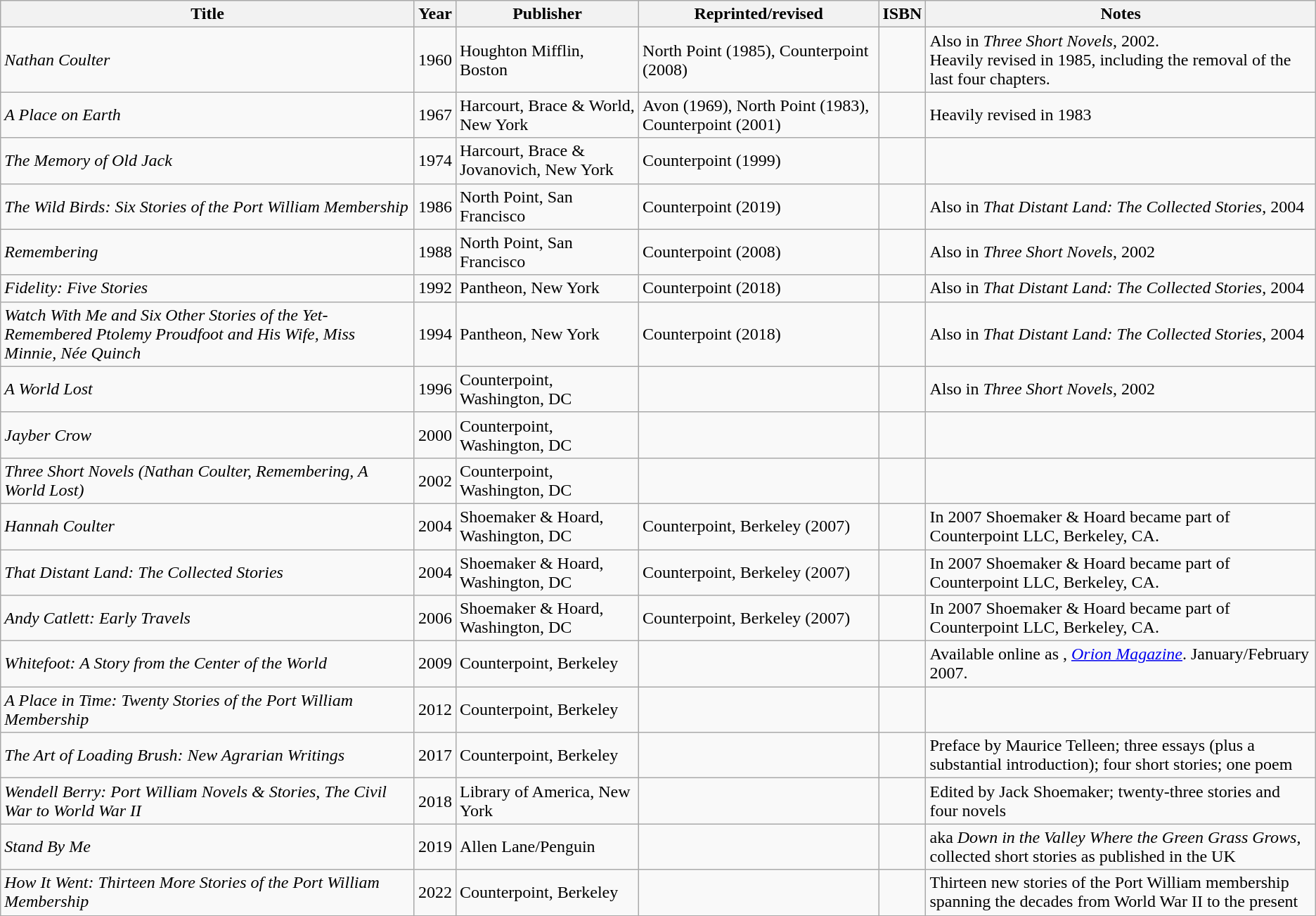<table class="wikitable sortable mw-collapsible mw-collapsed">
<tr>
<th>Title</th>
<th>Year</th>
<th>Publisher</th>
<th>Reprinted/revised</th>
<th>ISBN</th>
<th scope="Col" class="unsortable">Notes</th>
</tr>
<tr>
<td><em>Nathan Coulter</em></td>
<td>1960</td>
<td>Houghton Mifflin, Boston</td>
<td>North Point (1985), Counterpoint (2008)</td>
<td></td>
<td>Also in <em>Three Short Novels</em>, 2002.<br>Heavily revised in 1985, including the removal of the last four chapters.</td>
</tr>
<tr>
<td><em>A Place on Earth</em></td>
<td>1967</td>
<td>Harcourt, Brace & World, New York</td>
<td>Avon (1969), North Point (1983), Counterpoint (2001)</td>
<td></td>
<td>Heavily revised in 1983</td>
</tr>
<tr>
<td><em>The Memory of Old Jack</em></td>
<td>1974</td>
<td>Harcourt, Brace & Jovanovich, New York</td>
<td>Counterpoint (1999)</td>
<td></td>
<td></td>
</tr>
<tr>
<td><em>The Wild Birds: Six Stories of the Port William Membership</em></td>
<td>1986</td>
<td>North Point, San Francisco</td>
<td>Counterpoint (2019)</td>
<td></td>
<td>Also in <em>That Distant Land: The Collected Stories</em>, 2004</td>
</tr>
<tr>
<td><em>Remembering</em></td>
<td>1988</td>
<td>North Point, San Francisco</td>
<td>Counterpoint (2008)</td>
<td></td>
<td>Also in <em>Three Short Novels</em>, 2002</td>
</tr>
<tr>
<td><em>Fidelity: Five Stories</em></td>
<td>1992</td>
<td>Pantheon, New York</td>
<td>Counterpoint (2018)</td>
<td></td>
<td>Also in <em>That Distant Land: The Collected Stories</em>, 2004</td>
</tr>
<tr>
<td><em>Watch With Me and Six Other Stories of the Yet-Remembered Ptolemy Proudfoot and His Wife, Miss Minnie, Née Quinch</em></td>
<td>1994</td>
<td>Pantheon, New York</td>
<td>Counterpoint (2018)</td>
<td></td>
<td>Also in <em>That Distant Land: The Collected Stories</em>, 2004</td>
</tr>
<tr>
<td><em>A World Lost</em></td>
<td>1996</td>
<td>Counterpoint, Washington, DC</td>
<td></td>
<td></td>
<td>Also in <em>Three Short Novels</em>, 2002</td>
</tr>
<tr>
<td><em>Jayber Crow</em></td>
<td>2000</td>
<td>Counterpoint, Washington, DC</td>
<td></td>
<td></td>
<td></td>
</tr>
<tr>
<td><em>Three Short Novels (Nathan Coulter, Remembering, A World Lost)</em></td>
<td>2002</td>
<td>Counterpoint, Washington, DC</td>
<td></td>
<td></td>
<td></td>
</tr>
<tr>
<td><em>Hannah Coulter</em></td>
<td>2004</td>
<td>Shoemaker & Hoard, Washington, DC</td>
<td>Counterpoint, Berkeley (2007)</td>
<td></td>
<td>In 2007 Shoemaker & Hoard became part of Counterpoint LLC, Berkeley, CA.</td>
</tr>
<tr>
<td><em>That Distant Land: The Collected Stories</em></td>
<td>2004</td>
<td>Shoemaker & Hoard, Washington, DC</td>
<td>Counterpoint, Berkeley (2007)</td>
<td></td>
<td>In 2007 Shoemaker & Hoard became part of Counterpoint LLC, Berkeley, CA.</td>
</tr>
<tr>
<td><em>Andy Catlett: Early Travels</em></td>
<td>2006</td>
<td>Shoemaker & Hoard, Washington, DC</td>
<td>Counterpoint, Berkeley (2007)</td>
<td></td>
<td>In 2007 Shoemaker & Hoard became part of Counterpoint LLC, Berkeley, CA.</td>
</tr>
<tr>
<td><em>Whitefoot: A Story from the Center of the World</em></td>
<td>2009</td>
<td>Counterpoint, Berkeley</td>
<td></td>
<td></td>
<td>Available online as , <em><a href='#'>Orion Magazine</a></em>. January/February 2007.</td>
</tr>
<tr>
<td><em>A Place in Time: Twenty Stories of the Port William Membership</em></td>
<td>2012</td>
<td>Counterpoint, Berkeley</td>
<td></td>
<td></td>
<td></td>
</tr>
<tr>
<td><em>The Art of Loading Brush: New Agrarian Writings</em></td>
<td>2017</td>
<td>Counterpoint, Berkeley</td>
<td></td>
<td></td>
<td>Preface by Maurice Telleen; three essays (plus a substantial introduction); four short stories; one poem</td>
</tr>
<tr>
<td><em>Wendell Berry: Port William Novels & Stories, The Civil War to World War II</em></td>
<td>2018</td>
<td>Library of America, New York</td>
<td></td>
<td></td>
<td>Edited by Jack Shoemaker; twenty-three stories and four novels</td>
</tr>
<tr>
<td><em>Stand By Me</em></td>
<td>2019</td>
<td>Allen Lane/Penguin</td>
<td></td>
<td></td>
<td>aka <em>Down in the Valley Where the Green Grass Grows</em>, collected short stories as published in the UK</td>
</tr>
<tr>
<td><em>How It Went: Thirteen More Stories of the Port William Membership</em></td>
<td>2022</td>
<td>Counterpoint, Berkeley</td>
<td></td>
<td></td>
<td>Thirteen new stories of the Port William membership spanning the decades from World War II to the present</td>
</tr>
<tr>
</tr>
</table>
